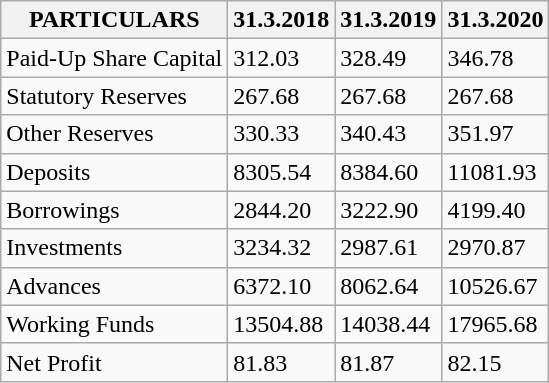<table class="wikitable">
<tr>
<th>PARTICULARS</th>
<th>31.3.2018</th>
<th>31.3.2019</th>
<th>31.3.2020</th>
</tr>
<tr>
<td>Paid-Up Share Capital</td>
<td>312.03</td>
<td>328.49</td>
<td>346.78</td>
</tr>
<tr>
<td>Statutory Reserves</td>
<td>267.68</td>
<td>267.68</td>
<td>267.68</td>
</tr>
<tr>
<td>Other Reserves</td>
<td>330.33</td>
<td>340.43</td>
<td>351.97</td>
</tr>
<tr>
<td>Deposits</td>
<td>8305.54</td>
<td>8384.60</td>
<td>11081.93</td>
</tr>
<tr>
<td>Borrowings</td>
<td>2844.20</td>
<td>3222.90</td>
<td>4199.40</td>
</tr>
<tr>
<td>Investments</td>
<td>3234.32</td>
<td>2987.61</td>
<td>2970.87</td>
</tr>
<tr>
<td>Advances</td>
<td>6372.10</td>
<td>8062.64</td>
<td>10526.67</td>
</tr>
<tr>
<td>Working Funds</td>
<td>13504.88</td>
<td>14038.44</td>
<td>17965.68</td>
</tr>
<tr>
<td>Net Profit</td>
<td>81.83</td>
<td>81.87</td>
<td>82.15</td>
</tr>
</table>
